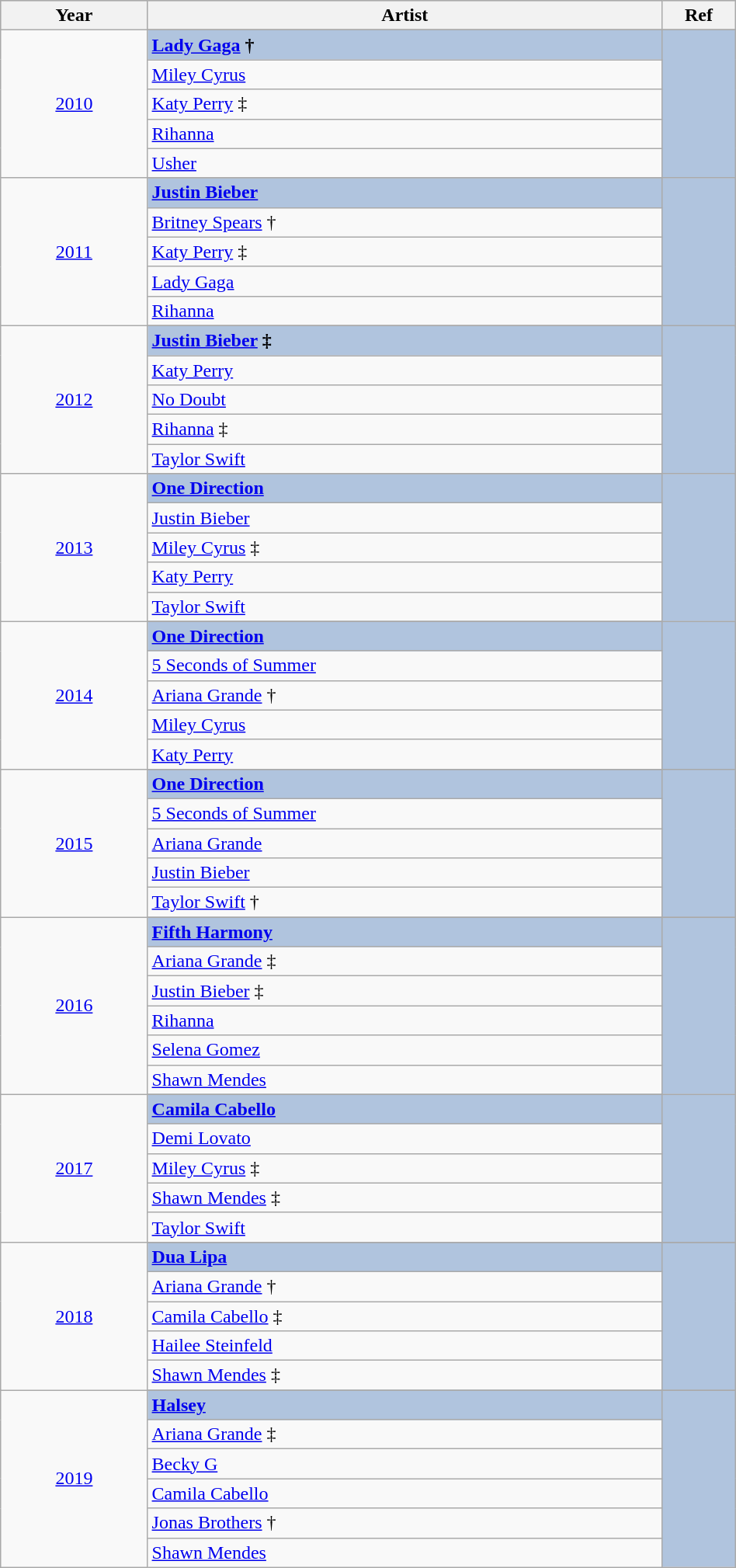<table class="wikitable" style="width:50%;">
<tr style="background:#bebebe;">
<th style="width:10%;">Year</th>
<th style="width:35%;">Artist</th>
<th style="width:5%;">Ref</th>
</tr>
<tr>
<td rowspan="6" align="center"><a href='#'>2010</a></td>
</tr>
<tr style="background:#B0C4DE">
<td><strong><a href='#'>Lady Gaga</a> †</strong></td>
<td rowspan="6" align="center"></td>
</tr>
<tr>
<td><a href='#'>Miley Cyrus</a></td>
</tr>
<tr>
<td><a href='#'>Katy Perry</a> ‡</td>
</tr>
<tr>
<td><a href='#'>Rihanna</a></td>
</tr>
<tr>
<td><a href='#'>Usher</a></td>
</tr>
<tr>
<td rowspan="6" align="center"><a href='#'>2011</a></td>
</tr>
<tr style="background:#B0C4DE">
<td><strong><a href='#'>Justin Bieber</a></strong></td>
<td rowspan="6" align="center"></td>
</tr>
<tr>
<td><a href='#'>Britney Spears</a> †</td>
</tr>
<tr>
<td><a href='#'>Katy Perry</a> ‡</td>
</tr>
<tr>
<td><a href='#'>Lady Gaga</a></td>
</tr>
<tr>
<td><a href='#'>Rihanna</a></td>
</tr>
<tr>
<td rowspan="6" align="center"><a href='#'>2012</a></td>
</tr>
<tr style="background:#B0C4DE">
<td><strong><a href='#'>Justin Bieber</a> ‡</strong></td>
<td rowspan="6" align="center"></td>
</tr>
<tr>
<td><a href='#'>Katy Perry</a></td>
</tr>
<tr>
<td><a href='#'>No Doubt</a></td>
</tr>
<tr>
<td><a href='#'>Rihanna</a> ‡</td>
</tr>
<tr>
<td><a href='#'>Taylor Swift</a></td>
</tr>
<tr>
<td rowspan="6" align="center"><a href='#'>2013</a></td>
</tr>
<tr style="background:#B0C4DE">
<td><strong><a href='#'>One Direction</a></strong></td>
<td rowspan="6" align="center"></td>
</tr>
<tr>
<td><a href='#'>Justin Bieber</a></td>
</tr>
<tr>
<td><a href='#'>Miley Cyrus</a> ‡</td>
</tr>
<tr>
<td><a href='#'>Katy Perry</a></td>
</tr>
<tr>
<td><a href='#'>Taylor Swift</a></td>
</tr>
<tr>
<td rowspan="6" align="center"><a href='#'>2014</a></td>
</tr>
<tr style="background:#B0C4DE">
<td><strong><a href='#'>One Direction</a></strong></td>
<td rowspan="6" align="center"></td>
</tr>
<tr>
<td><a href='#'>5 Seconds of Summer</a></td>
</tr>
<tr>
<td><a href='#'>Ariana Grande</a> †</td>
</tr>
<tr>
<td><a href='#'>Miley Cyrus</a></td>
</tr>
<tr>
<td><a href='#'>Katy Perry</a></td>
</tr>
<tr>
<td rowspan="6" align="center"><a href='#'>2015</a></td>
</tr>
<tr style="background:#B0C4DE">
<td><strong><a href='#'>One Direction</a></strong></td>
<td rowspan="5" align="center"></td>
</tr>
<tr>
<td><a href='#'>5 Seconds of Summer</a></td>
</tr>
<tr>
<td><a href='#'>Ariana Grande</a></td>
</tr>
<tr>
<td><a href='#'>Justin Bieber</a></td>
</tr>
<tr>
<td><a href='#'>Taylor Swift</a> †</td>
</tr>
<tr>
<td rowspan="7" align="center"><a href='#'>2016</a></td>
</tr>
<tr style="background:#B0C4DE">
<td><strong><a href='#'>Fifth Harmony</a></strong></td>
<td rowspan="7" align="center"></td>
</tr>
<tr>
<td><a href='#'>Ariana Grande</a> ‡</td>
</tr>
<tr>
<td><a href='#'>Justin Bieber</a> ‡</td>
</tr>
<tr>
<td><a href='#'>Rihanna</a></td>
</tr>
<tr>
<td><a href='#'>Selena Gomez</a></td>
</tr>
<tr>
<td><a href='#'>Shawn Mendes</a></td>
</tr>
<tr>
<td rowspan="6" align="center"><a href='#'>2017</a></td>
</tr>
<tr style="background:#B0C4DE">
<td><strong><a href='#'>Camila Cabello</a></strong></td>
<td rowspan="5" align="center"></td>
</tr>
<tr>
<td><a href='#'>Demi Lovato</a></td>
</tr>
<tr>
<td><a href='#'>Miley Cyrus</a> ‡</td>
</tr>
<tr>
<td><a href='#'>Shawn Mendes</a> ‡</td>
</tr>
<tr>
<td><a href='#'>Taylor Swift</a></td>
</tr>
<tr>
<td rowspan="6" align="center"><a href='#'>2018</a></td>
</tr>
<tr style="background:#B0C4DE">
<td><strong><a href='#'>Dua Lipa</a></strong></td>
<td rowspan="5" align="center"></td>
</tr>
<tr>
<td><a href='#'>Ariana Grande</a> †</td>
</tr>
<tr>
<td><a href='#'>Camila Cabello</a> ‡</td>
</tr>
<tr>
<td><a href='#'>Hailee Steinfeld</a></td>
</tr>
<tr>
<td><a href='#'>Shawn Mendes</a> ‡</td>
</tr>
<tr>
<td rowspan="7" align="center"><a href='#'>2019</a></td>
</tr>
<tr style="background:#B0C4DE">
<td><strong><a href='#'>Halsey</a></strong></td>
<td rowspan="7" align="center"></td>
</tr>
<tr>
<td><a href='#'>Ariana Grande</a> ‡</td>
</tr>
<tr>
<td><a href='#'>Becky G</a></td>
</tr>
<tr>
<td><a href='#'>Camila Cabello</a></td>
</tr>
<tr>
<td><a href='#'>Jonas Brothers</a> †</td>
</tr>
<tr>
<td><a href='#'>Shawn Mendes</a></td>
</tr>
</table>
